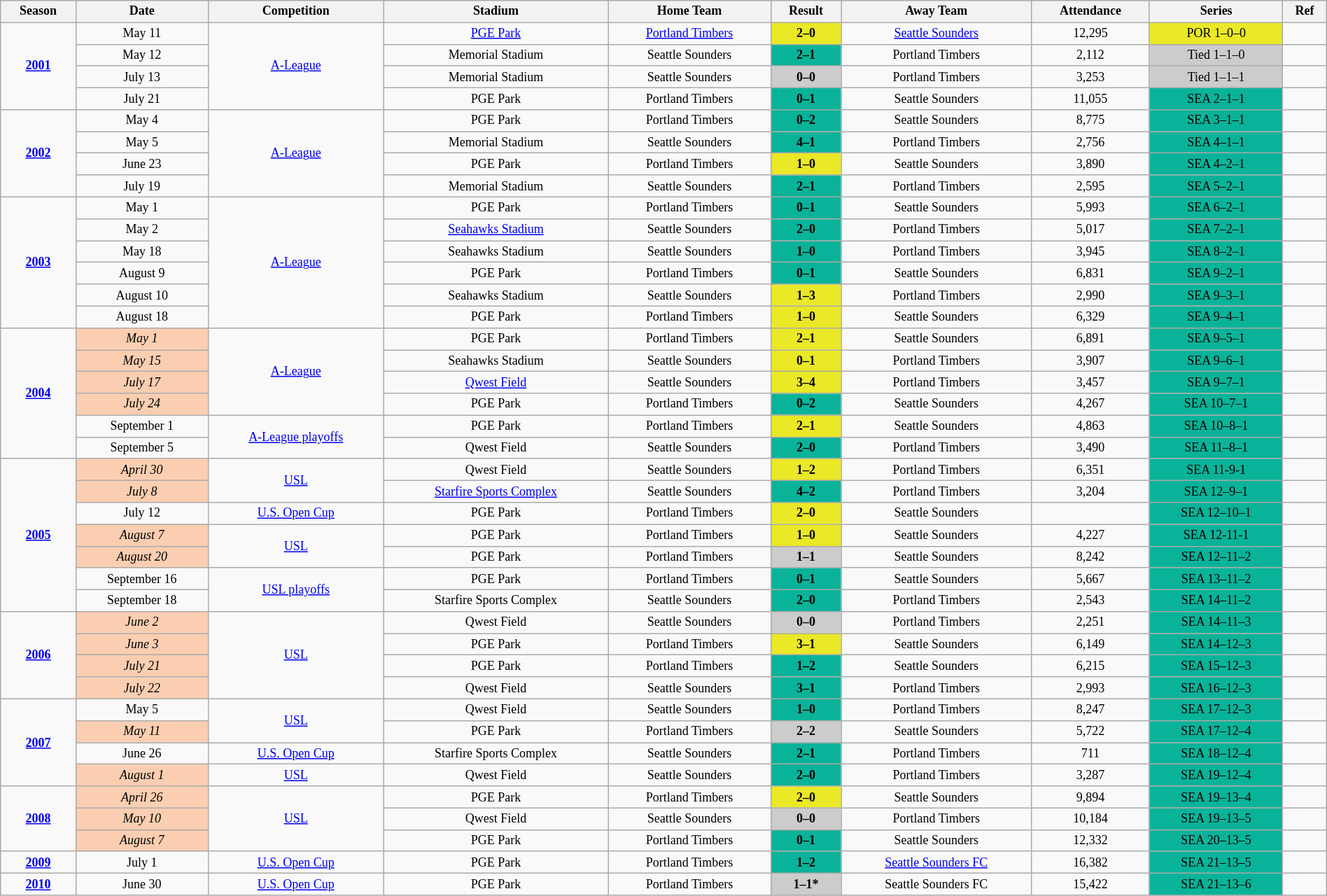<table class="wikitable" style="text-align: center; width: 100%; font-size: 12px">
<tr>
<th>Season</th>
<th>Date</th>
<th>Competition</th>
<th>Stadium</th>
<th>Home Team</th>
<th>Result</th>
<th>Away Team</th>
<th>Attendance</th>
<th>Series</th>
<th>Ref</th>
</tr>
<tr>
<td rowspan="4"><strong><a href='#'>2001</a></strong></td>
<td>May 11</td>
<td rowspan="4"><a href='#'>A-League</a></td>
<td><a href='#'>PGE Park</a></td>
<td><a href='#'>Portland Timbers</a></td>
<td style="background:#EAE827;"><span><strong>2–0</strong></span></td>
<td><a href='#'>Seattle Sounders</a></td>
<td>12,295</td>
<td style="background:#EAE827;"><span> POR 1–0–0</span></td>
<td></td>
</tr>
<tr>
<td>May 12</td>
<td>Memorial Stadium</td>
<td>Seattle Sounders</td>
<td style="background:#09b399;"><span><strong>2–1</strong></span></td>
<td>Portland Timbers</td>
<td>2,112</td>
<td style="background:#CCCCCC;"><span> Tied 1–1–0 </span></td>
<td></td>
</tr>
<tr>
<td>July 13</td>
<td>Memorial Stadium</td>
<td>Seattle Sounders</td>
<td style="background:#CCCCCC;"><span><strong>0–0</strong></span></td>
<td>Portland Timbers</td>
<td>3,253</td>
<td style="background:#CCCCCC;"><span> Tied 1–1–1 </span></td>
<td></td>
</tr>
<tr>
<td>July 21</td>
<td>PGE Park</td>
<td>Portland Timbers</td>
<td style="background:#09b399;"><span><strong>0–1</strong></span></td>
<td>Seattle Sounders</td>
<td>11,055</td>
<td style="background:#09b399;"><span> SEA 2–1–1</span></td>
<td></td>
</tr>
<tr>
<td rowspan="4"><strong><a href='#'>2002</a></strong></td>
<td>May 4</td>
<td rowspan="4"><a href='#'>A-League</a></td>
<td>PGE Park</td>
<td>Portland Timbers</td>
<td style="background:#09b399;"><span><strong>0–2</strong></span></td>
<td>Seattle Sounders</td>
<td>8,775</td>
<td style="background:#09b399;"><span> SEA 3–1–1 </span></td>
<td></td>
</tr>
<tr>
<td>May 5</td>
<td>Memorial Stadium</td>
<td>Seattle Sounders</td>
<td style="background:#09b399;"><span><strong>4–1</strong></span></td>
<td>Portland Timbers</td>
<td>2,756</td>
<td style="background:#09b399;"><span> SEA 4–1–1</span></td>
<td></td>
</tr>
<tr>
<td>June 23</td>
<td>PGE Park</td>
<td>Portland Timbers</td>
<td style="background:#EAE827;"><span><strong>1–0</strong></span></td>
<td>Seattle Sounders</td>
<td>3,890</td>
<td style="background:#09b399;"><span> SEA 4–2–1 </span></td>
<td></td>
</tr>
<tr>
<td>July 19</td>
<td>Memorial Stadium</td>
<td>Seattle Sounders</td>
<td style="background:#09b399;"><span><strong>2–1</strong></span></td>
<td>Portland Timbers</td>
<td>2,595</td>
<td style="background:#09b399;"><span> SEA 5–2–1</span></td>
<td></td>
</tr>
<tr>
<td rowspan="6"><strong><a href='#'>2003</a></strong></td>
<td>May 1</td>
<td rowspan="6"><a href='#'>A-League</a></td>
<td>PGE Park</td>
<td>Portland Timbers</td>
<td style="background:#09b399;"><span><strong>0–1</strong></span></td>
<td>Seattle Sounders</td>
<td>5,993</td>
<td style="background:#09b399;"><span> SEA 6–2–1</span></td>
<td></td>
</tr>
<tr>
<td>May 2</td>
<td><a href='#'>Seahawks Stadium</a></td>
<td>Seattle Sounders</td>
<td style="background:#09b399;"><span><strong>2–0</strong></span></td>
<td>Portland Timbers</td>
<td>5,017</td>
<td style="background:#09b399;"><span> SEA 7–2–1</span></td>
<td></td>
</tr>
<tr>
<td>May 18</td>
<td>Seahawks Stadium</td>
<td>Seattle Sounders</td>
<td style="background:#09b399;"><span><strong>1–0</strong></span></td>
<td>Portland Timbers</td>
<td>3,945</td>
<td style="background:#09b399;"><span> SEA 8–2–1</span></td>
<td></td>
</tr>
<tr>
<td>August 9</td>
<td>PGE Park</td>
<td>Portland Timbers</td>
<td style="background:#09b399;"><span><strong>0–1</strong></span></td>
<td>Seattle Sounders</td>
<td>6,831</td>
<td style="background:#09b399;"><span> SEA 9–2–1</span></td>
<td></td>
</tr>
<tr>
<td>August 10</td>
<td>Seahawks Stadium</td>
<td>Seattle Sounders</td>
<td style="background:#EAE827;"><span><strong>1–3</strong></span></td>
<td>Portland Timbers</td>
<td>2,990</td>
<td style="background:#09b399;"><span> SEA 9–3–1</span></td>
<td></td>
</tr>
<tr>
<td>August 18</td>
<td>PGE Park</td>
<td>Portland Timbers</td>
<td style="background:#EAE827;"><span><strong>1–0</strong></span></td>
<td>Seattle Sounders</td>
<td>6,329</td>
<td style="background:#09b399;"><span> SEA 9–4–1 </span></td>
<td></td>
</tr>
<tr>
<td rowspan="6"><strong><a href='#'>2004</a></strong></td>
<td bgcolor="#FBCEB1"><em>May 1</em></td>
<td rowspan="4"><a href='#'>A-League</a></td>
<td>PGE Park</td>
<td>Portland Timbers</td>
<td style="background:#EAE827;"><span><strong>2–1</strong></span></td>
<td>Seattle Sounders</td>
<td>6,891</td>
<td style="background:#09b399;"><span> SEA 9–5–1</span></td>
<td></td>
</tr>
<tr>
<td bgcolor="#FBCEB1"><em>May 15</em></td>
<td>Seahawks Stadium</td>
<td>Seattle Sounders</td>
<td style="background:#EAE827;"><span><strong>0–1</strong></span></td>
<td>Portland Timbers</td>
<td>3,907</td>
<td style="background:#09b399;"><span> SEA 9–6–1</span></td>
<td></td>
</tr>
<tr>
<td bgcolor="#FBCEB1"><em>July 17</em></td>
<td><a href='#'>Qwest Field</a></td>
<td>Seattle Sounders</td>
<td style="background:#EAE827;"><span><strong>3–4</strong></span></td>
<td>Portland Timbers</td>
<td>3,457</td>
<td style="background:#09b399;"><span> SEA 9–7–1</span></td>
<td></td>
</tr>
<tr>
<td bgcolor="#FBCEB1"><em>July 24</em></td>
<td>PGE Park</td>
<td>Portland Timbers</td>
<td style="background:#09b399;"><span><strong>0–2</strong></span></td>
<td>Seattle Sounders</td>
<td>4,267</td>
<td style="background:#09b399;"><span> SEA 10–7–1</span></td>
<td></td>
</tr>
<tr>
<td>September 1</td>
<td rowspan="2"><a href='#'>A-League playoffs</a></td>
<td>PGE Park</td>
<td>Portland Timbers</td>
<td style="background:#EAE827;"><span><strong>2–1</strong></span></td>
<td>Seattle Sounders</td>
<td>4,863</td>
<td style="background:#09b399;"><span> SEA 10–8–1</span></td>
<td></td>
</tr>
<tr>
<td>September 5</td>
<td>Qwest Field</td>
<td>Seattle Sounders</td>
<td style="background:#09b399;"><span><strong>2–0</strong></span></td>
<td>Portland Timbers</td>
<td>3,490</td>
<td style="background:#09b399;"><span> SEA 11–8–1</span></td>
<td></td>
</tr>
<tr>
<td rowspan="7"><strong><a href='#'>2005</a></strong></td>
<td bgcolor="#FBCEB1"><em>April 30</em></td>
<td rowspan="2"><a href='#'>USL</a></td>
<td>Qwest Field</td>
<td>Seattle Sounders</td>
<td style="background:#EAE827;"><span><strong>1–2</strong></span></td>
<td>Portland Timbers</td>
<td>6,351</td>
<td style="background:#09b399;"><span> SEA 11-9-1 </span></td>
<td></td>
</tr>
<tr>
<td bgcolor="#FBCEB1"><em>July 8</em></td>
<td><a href='#'>Starfire Sports Complex</a></td>
<td>Seattle Sounders</td>
<td style="background:#09b399;"><span><strong>4–2</strong></span></td>
<td>Portland Timbers</td>
<td>3,204</td>
<td style="background:#09b399;"><span> SEA 12–9–1</span></td>
<td></td>
</tr>
<tr>
<td>July 12</td>
<td><a href='#'>U.S. Open Cup</a></td>
<td>PGE Park</td>
<td>Portland Timbers</td>
<td style="background:#EAE827;"><span><strong>2–0</strong></span></td>
<td>Seattle Sounders</td>
<td></td>
<td style="background:#09b399;"><span> SEA 12–10–1</span></td>
<td></td>
</tr>
<tr>
<td bgcolor="#FBCEB1"><em>August 7</em></td>
<td rowspan="2"><a href='#'>USL</a></td>
<td>PGE Park</td>
<td>Portland Timbers</td>
<td style="background:#EAE827;"><span><strong>1–0</strong></span></td>
<td>Seattle Sounders</td>
<td>4,227</td>
<td style="background:#09b399;"><span> SEA 12-11-1</span></td>
<td></td>
</tr>
<tr>
<td bgcolor="#FBCEB1"><em>August 20</em></td>
<td>PGE Park</td>
<td>Portland Timbers</td>
<td style="background:#CCCCCC;"><span><strong>1–1</strong></span></td>
<td>Seattle Sounders</td>
<td>8,242</td>
<td style="background:#09b399;"><span> SEA 12–11–2</span></td>
<td></td>
</tr>
<tr>
<td>September 16</td>
<td rowspan="2"><a href='#'>USL playoffs</a></td>
<td>PGE Park</td>
<td>Portland Timbers</td>
<td style="background:#09b399;"><span><strong>0–1</strong></span></td>
<td>Seattle Sounders</td>
<td>5,667</td>
<td style="background:#09b399;"><span> SEA 13–11–2</span></td>
<td></td>
</tr>
<tr>
<td>September 18</td>
<td>Starfire Sports Complex</td>
<td>Seattle Sounders</td>
<td style="background:#09b399;"><span><strong>2–0</strong></span></td>
<td>Portland Timbers</td>
<td>2,543</td>
<td style="background:#09b399;"><span> SEA 14–11–2 </span></td>
<td></td>
</tr>
<tr>
<td rowspan="4"><strong><a href='#'>2006</a></strong></td>
<td bgcolor="#FBCEB1"><em>June 2</em></td>
<td rowspan="4"><a href='#'>USL</a></td>
<td>Qwest Field</td>
<td>Seattle Sounders</td>
<td style="background:#CCCCCC;"><span><strong>0–0</strong></span></td>
<td>Portland Timbers</td>
<td>2,251</td>
<td style="background:#09b399;"><span> SEA 14–11–3</span></td>
<td></td>
</tr>
<tr>
<td bgcolor="#FBCEB1"><em>June 3</em></td>
<td>PGE Park</td>
<td>Portland Timbers</td>
<td style="background:#EAE827;"><span><strong>3–1</strong></span></td>
<td>Seattle Sounders</td>
<td>6,149</td>
<td style="background:#09b399;"><span> SEA 14–12–3</span></td>
<td></td>
</tr>
<tr>
<td bgcolor="#FBCEB1"><em>July 21</em></td>
<td>PGE Park</td>
<td>Portland Timbers</td>
<td style="background:#09b399;"><span><strong>1–2</strong></span></td>
<td>Seattle Sounders</td>
<td>6,215</td>
<td style="background:#09b399;"><span> SEA 15–12–3</span></td>
<td></td>
</tr>
<tr>
<td bgcolor="#FBCEB1"><em>July 22</em></td>
<td>Qwest Field</td>
<td>Seattle Sounders</td>
<td style="background:#09b399;"><span><strong>3–1</strong></span></td>
<td>Portland Timbers</td>
<td>2,993</td>
<td style="background:#09b399;"><span> SEA 16–12–3</span></td>
<td></td>
</tr>
<tr>
<td rowspan="4"><strong><a href='#'>2007</a></strong></td>
<td>May 5</td>
<td rowspan="2"><a href='#'>USL</a></td>
<td>Qwest Field</td>
<td>Seattle Sounders</td>
<td style="background:#09b399;"><span><strong>1–0</strong></span></td>
<td>Portland Timbers</td>
<td>8,247</td>
<td style="background:#09b399;"><span> SEA 17–12–3 </span></td>
<td></td>
</tr>
<tr>
<td bgcolor="#FBCEB1"><em>May 11</em></td>
<td>PGE Park</td>
<td>Portland Timbers</td>
<td style="background:#CCCCCC;"><span><strong>2–2</strong></span></td>
<td>Seattle Sounders</td>
<td>5,722</td>
<td style="background:#09b399;"><span> SEA 17–12–4 </span></td>
<td></td>
</tr>
<tr>
<td>June 26</td>
<td><a href='#'>U.S. Open Cup</a></td>
<td>Starfire Sports Complex</td>
<td>Seattle Sounders</td>
<td style="background:#09b399;"><span><strong>2–1</strong></span></td>
<td>Portland Timbers</td>
<td>711</td>
<td style="background:#09b399;"><span> SEA 18–12–4</span></td>
<td></td>
</tr>
<tr>
<td bgcolor="#FBCEB1"><em>August 1</em></td>
<td><a href='#'>USL</a></td>
<td>Qwest Field</td>
<td>Seattle Sounders</td>
<td style="background:#09b399;"><span><strong>2–0</strong></span></td>
<td>Portland Timbers</td>
<td>3,287</td>
<td style="background:#09b399;"><span> SEA 19–12–4 </span></td>
<td></td>
</tr>
<tr>
<td rowspan="3"><strong><a href='#'>2008</a></strong></td>
<td bgcolor="#FBCEB1"><em>April 26</em></td>
<td rowspan="3"><a href='#'>USL</a></td>
<td>PGE Park</td>
<td>Portland Timbers</td>
<td style="background:#EAE827;"><span><strong>2–0</strong></span></td>
<td>Seattle Sounders</td>
<td>9,894</td>
<td style="background:#09b399;"><span> SEA 19–13–4</span></td>
<td></td>
</tr>
<tr>
<td bgcolor="#FBCEB1"><em>May 10</em></td>
<td>Qwest Field</td>
<td>Seattle Sounders</td>
<td style="background:#CCCCCC;"><span><strong>0–0</strong></span></td>
<td>Portland Timbers</td>
<td>10,184</td>
<td style="background:#09b399;"><span> SEA 19–13–5</span></td>
<td></td>
</tr>
<tr>
<td bgcolor="#FBCEB1"><em>August 7</em></td>
<td>PGE Park</td>
<td>Portland Timbers</td>
<td style="background:#09b399;"><span><strong>0–1</strong></span></td>
<td>Seattle Sounders</td>
<td>12,332</td>
<td style="background:#09b399;"><span> SEA 20–13–5</span></td>
<td></td>
</tr>
<tr>
<td><strong><a href='#'>2009</a></strong></td>
<td>July 1</td>
<td><a href='#'>U.S. Open Cup</a></td>
<td>PGE Park</td>
<td>Portland Timbers</td>
<td style="background:#09b399;"><span><strong>1–2</strong></span></td>
<td><a href='#'>Seattle Sounders FC</a></td>
<td>16,382</td>
<td style="background:#09b399;"><span> SEA 21–13–5</span></td>
<td></td>
</tr>
<tr>
<td><strong><a href='#'>2010</a></strong></td>
<td>June 30</td>
<td><a href='#'>U.S. Open Cup</a></td>
<td>PGE Park</td>
<td>Portland Timbers</td>
<td style="background:#CCCCCC;"><span><strong>1–1*</strong></span></td>
<td>Seattle Sounders FC</td>
<td>15,422</td>
<td style="background:#09b399;"><span> SEA 21–13–6 </span></td>
<td></td>
</tr>
</table>
